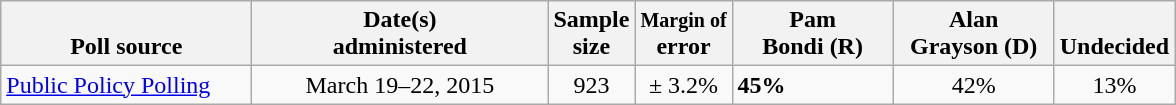<table class="wikitable">
<tr valign= bottom>
<th style="width:160px;">Poll source</th>
<th style="width:190px;">Date(s)<br>administered</th>
<th class=small>Sample<br>size</th>
<th><small>Margin of</small><br>error</th>
<th style="width:100px;">Pam<br>Bondi (R)</th>
<th style="width:100px;">Alan<br>Grayson (D)</th>
<th>Undecided</th>
</tr>
<tr>
<td><a href='#'>Public Policy Polling</a></td>
<td align=center>March 19–22, 2015</td>
<td align=center>923</td>
<td align=center>± 3.2%</td>
<td><strong>45%</strong></td>
<td align=center>42%</td>
<td align=center>13%</td>
</tr>
</table>
